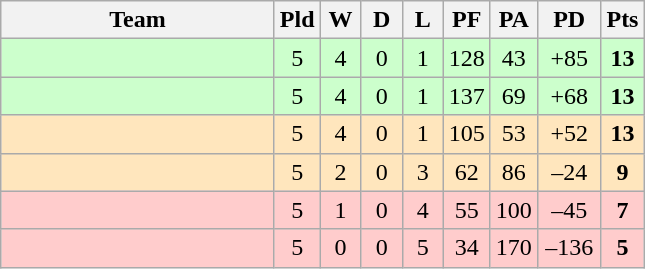<table class="wikitable" style="text-align:center;">
<tr>
<th width=175>Team</th>
<th width=20 abbr="Played">Pld</th>
<th width=20 abbr="Won">W</th>
<th width=20 abbr="Drawn">D</th>
<th width=20 abbr="Lost">L</th>
<th width=20 abbr="Points for">PF</th>
<th width=20 abbr="Points against">PA</th>
<th width=35 abbr="Points difference">PD</th>
<th width=20 abbr="Points">Pts</th>
</tr>
<tr style="background:#ccffcc">
<td align=left></td>
<td>5</td>
<td>4</td>
<td>0</td>
<td>1</td>
<td>128</td>
<td>43</td>
<td>+85</td>
<td><strong>13</strong></td>
</tr>
<tr style="background:#ccffcc">
<td align=left></td>
<td>5</td>
<td>4</td>
<td>0</td>
<td>1</td>
<td>137</td>
<td>69</td>
<td>+68</td>
<td><strong>13</strong></td>
</tr>
<tr style="background:#ffe6bd">
<td align=left></td>
<td>5</td>
<td>4</td>
<td>0</td>
<td>1</td>
<td>105</td>
<td>53</td>
<td>+52</td>
<td><strong>13</strong></td>
</tr>
<tr style="background:#ffe6bd">
<td align=left></td>
<td>5</td>
<td>2</td>
<td>0</td>
<td>3</td>
<td>62</td>
<td>86</td>
<td>–24</td>
<td><strong>9</strong></td>
</tr>
<tr style="background:#fcc">
<td align=left></td>
<td>5</td>
<td>1</td>
<td>0</td>
<td>4</td>
<td>55</td>
<td>100</td>
<td>–45</td>
<td><strong>7</strong></td>
</tr>
<tr style="background:#fcc">
<td align=left></td>
<td>5</td>
<td>0</td>
<td>0</td>
<td>5</td>
<td>34</td>
<td>170</td>
<td>–136</td>
<td><strong>5</strong></td>
</tr>
</table>
